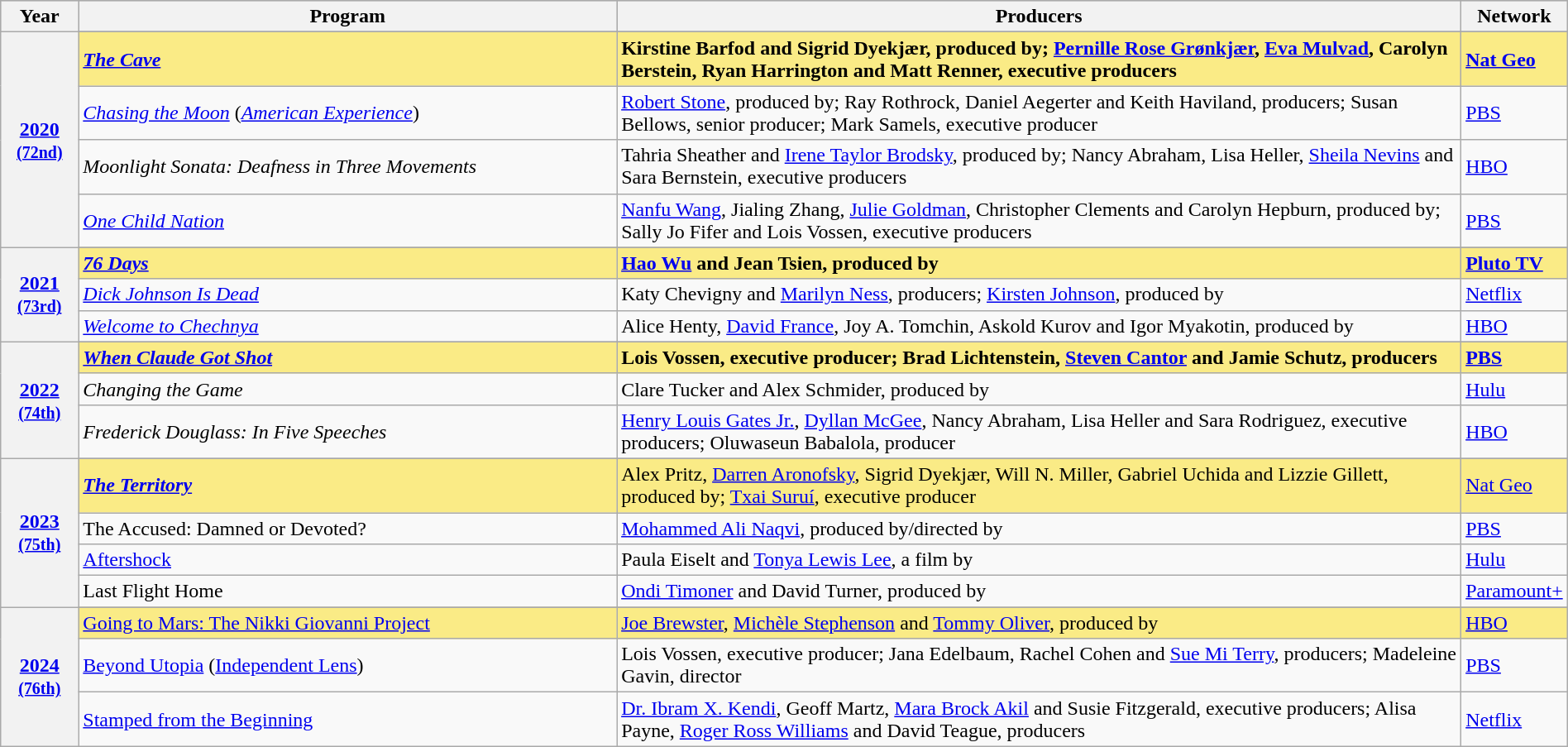<table class="wikitable" style="width:100%">
<tr bgcolor="#bebebe">
<th width="5%">Year</th>
<th width="35%">Program</th>
<th width="55%">Producers</th>
<th width="5%">Network</th>
</tr>
<tr>
<th rowspan="5" style="text-align:center"><a href='#'>2020</a><br><small><a href='#'>(72nd)</a></small><br></th>
</tr>
<tr style="background:#FAEB86">
<td><em><a href='#'><strong>The Cave</strong></a></em></td>
<td><strong>Kirstine Barfod and Sigrid Dyekjær, produced by; <a href='#'>Pernille Rose Grønkjær</a>, <a href='#'>Eva Mulvad</a>, Carolyn Berstein, Ryan Harrington and Matt Renner, executive producers</strong></td>
<td><a href='#'><strong>Nat Geo</strong></a></td>
</tr>
<tr>
<td><em><a href='#'>Chasing the Moon</a></em> (<em><a href='#'>American Experience</a></em>)</td>
<td><a href='#'>Robert Stone</a>, produced by; Ray Rothrock, Daniel Aegerter and Keith Haviland, producers; Susan Bellows, senior producer; Mark Samels, executive producer</td>
<td><a href='#'>PBS</a></td>
</tr>
<tr>
<td><em>Moonlight Sonata: Deafness in Three Movements</em></td>
<td>Tahria Sheather and <a href='#'>Irene Taylor Brodsky</a>, produced by; Nancy Abraham, Lisa Heller, <a href='#'>Sheila Nevins</a> and Sara Bernstein, executive producers</td>
<td><a href='#'>HBO</a></td>
</tr>
<tr>
<td><em><a href='#'>One Child Nation</a></em></td>
<td><a href='#'>Nanfu Wang</a>, Jialing Zhang, <a href='#'>Julie Goldman</a>, Christopher Clements and Carolyn Hepburn, produced by; Sally Jo Fifer and Lois Vossen, executive producers</td>
<td><a href='#'>PBS</a></td>
</tr>
<tr>
<th rowspan="4" style="text-align:center"><a href='#'>2021</a><br><small><a href='#'>(73rd)</a></small><br></th>
</tr>
<tr style="background:#FAEB86">
<td><strong><em><a href='#'>76 Days</a></em></strong></td>
<td><strong><a href='#'>Hao Wu</a> and Jean Tsien, produced by</strong></td>
<td><strong><a href='#'>Pluto TV</a></strong></td>
</tr>
<tr>
<td><em><a href='#'>Dick Johnson Is Dead</a></em></td>
<td>Katy Chevigny and <a href='#'>Marilyn Ness</a>, producers; <a href='#'>Kirsten Johnson</a>, produced by</td>
<td><a href='#'>Netflix</a></td>
</tr>
<tr>
<td><em><a href='#'>Welcome to Chechnya</a></em></td>
<td>Alice Henty, <a href='#'>David France</a>, Joy A. Tomchin, Askold Kurov and Igor Myakotin, produced by</td>
<td><a href='#'>HBO</a></td>
</tr>
<tr>
<th rowspan="4" style="text-align:center"><a href='#'>2022</a><br><small><a href='#'>(74th)</a></small><br></th>
</tr>
<tr style="background:#FAEB86">
<td><strong><em><a href='#'>When Claude Got Shot</a></em></strong></td>
<td><strong>Lois Vossen, executive producer; Brad Lichtenstein, <a href='#'>Steven Cantor</a> and Jamie Schutz, producers</strong></td>
<td><strong><a href='#'>PBS</a></strong></td>
</tr>
<tr>
<td><em>Changing the Game</em></td>
<td>Clare Tucker and Alex Schmider, produced by</td>
<td><a href='#'>Hulu</a></td>
</tr>
<tr>
<td><em>Frederick Douglass: In Five Speeches</em></td>
<td><a href='#'>Henry Louis Gates Jr.</a>, <a href='#'>Dyllan McGee</a>, Nancy Abraham, Lisa Heller and Sara Rodriguez, executive producers; Oluwaseun Babalola, producer</td>
<td><a href='#'>HBO</a></td>
</tr>
<tr>
<th rowspan="5" style="text-align:center"><a href='#'>2023</a><br><small><a href='#'>(75th)</a></small><br></th>
</tr>
<tr style="background:#FAEB86">
<td><strong><em><a href='#'>The Territory</a><em><strong></td>
<td></strong>Alex Pritz, <a href='#'>Darren Aronofsky</a>, Sigrid Dyekjær, Will N. Miller, Gabriel Uchida and Lizzie Gillett, produced by; <a href='#'>Txai Suruí</a>, executive producer<strong></td>
<td><a href='#'></strong>Nat Geo<strong></a></td>
</tr>
<tr>
<td></em>The Accused: Damned or Devoted?<em></td>
<td><a href='#'>Mohammed Ali Naqvi</a>, produced by/directed by</td>
<td><a href='#'>PBS</a></td>
</tr>
<tr>
<td></em><a href='#'>Aftershock</a><em></td>
<td>Paula Eiselt and <a href='#'>Tonya Lewis Lee</a>, a film by</td>
<td><a href='#'>Hulu</a></td>
</tr>
<tr>
<td></em>Last Flight Home<em></td>
<td><a href='#'>Ondi Timoner</a> and David Turner, produced by</td>
<td><a href='#'>Paramount+</a></td>
</tr>
<tr>
<th rowspan="4" style="text-align:center"><a href='#'>2024</a><br><small><a href='#'>(76th)</a></small><br></th>
</tr>
<tr style="background:#FAEB86">
<td></em></strong><a href='#'>Going to Mars: The Nikki Giovanni Project</a><strong><em></td>
<td></strong><a href='#'>Joe Brewster</a>, <a href='#'>Michèle Stephenson</a> and <a href='#'>Tommy Oliver</a>, produced by<strong></td>
<td></strong><a href='#'>HBO</a><strong></td>
</tr>
<tr>
<td></em><a href='#'>Beyond Utopia</a> (<a href='#'>Independent Lens</a>)<em></td>
<td>Lois Vossen, executive producer; Jana Edelbaum, Rachel Cohen and <a href='#'>Sue Mi Terry</a>, producers; Madeleine Gavin, director</td>
<td><a href='#'>PBS</a></td>
</tr>
<tr>
<td></em><a href='#'>Stamped from the Beginning</a><em></td>
<td><a href='#'>Dr. Ibram X. Kendi</a>, Geoff Martz, <a href='#'>Mara Brock Akil</a> and Susie Fitzgerald, executive producers; Alisa Payne, <a href='#'>Roger Ross Williams</a> and David Teague, producers</td>
<td><a href='#'>Netflix</a></td>
</tr>
</table>
